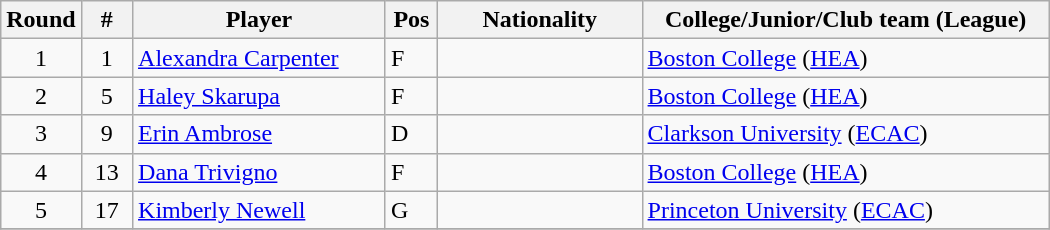<table class="wikitable" width="700em">
<tr>
<th style="width:5%;">Round</th>
<th style="width:5%;">#</th>
<th style="width:25%;">Player</th>
<th style="width:5%;">Pos</th>
<th style="width:20%;">Nationality</th>
<th style="width:40%;">College/Junior/Club team (League)</th>
</tr>
<tr>
<td align=center>1</td>
<td align=center>1</td>
<td><a href='#'>Alexandra Carpenter</a></td>
<td>F</td>
<td></td>
<td><a href='#'>Boston College</a> (<a href='#'>HEA</a>)</td>
</tr>
<tr>
<td align=center>2</td>
<td align=center>5</td>
<td><a href='#'>Haley Skarupa</a></td>
<td>F</td>
<td></td>
<td><a href='#'>Boston College</a> (<a href='#'>HEA</a>)</td>
</tr>
<tr>
<td align=center>3</td>
<td align=center>9</td>
<td><a href='#'>Erin Ambrose</a></td>
<td>D</td>
<td></td>
<td><a href='#'>Clarkson University</a> (<a href='#'>ECAC</a>)</td>
</tr>
<tr>
<td align=center>4</td>
<td align=center>13</td>
<td><a href='#'>Dana Trivigno</a></td>
<td>F</td>
<td></td>
<td><a href='#'>Boston College</a> (<a href='#'>HEA</a>)</td>
</tr>
<tr>
<td align=center>5</td>
<td align=center>17</td>
<td><a href='#'>Kimberly Newell</a></td>
<td>G</td>
<td></td>
<td><a href='#'>Princeton University</a> (<a href='#'>ECAC</a>)</td>
</tr>
<tr>
</tr>
</table>
